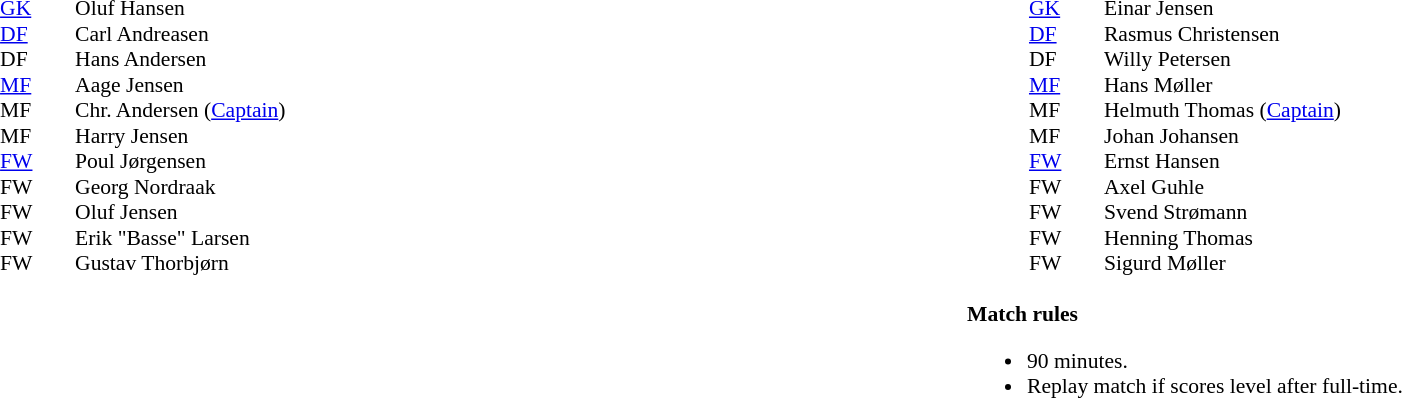<table width="100%">
<tr>
<td valign="top" align="center" width="40%"><br><table style="font-size:90%" cellspacing="0" cellpadding="0">
<tr>
<th width=25></th>
<th width=25></th>
</tr>
<tr>
<td><a href='#'>GK</a></td>
<td></td>
<td>Oluf Hansen</td>
</tr>
<tr>
<td><a href='#'>DF</a></td>
<td></td>
<td>Carl Andreasen</td>
</tr>
<tr>
<td>DF</td>
<td></td>
<td>Hans Andersen</td>
</tr>
<tr>
<td><a href='#'>MF</a></td>
<td></td>
<td>Aage Jensen</td>
</tr>
<tr>
<td>MF</td>
<td></td>
<td>Chr. Andersen (<a href='#'>Captain</a>)</td>
</tr>
<tr>
<td>MF</td>
<td></td>
<td>Harry Jensen</td>
</tr>
<tr>
<td><a href='#'>FW</a></td>
<td></td>
<td>Poul Jørgensen</td>
</tr>
<tr>
<td>FW</td>
<td></td>
<td>Georg Nordraak</td>
</tr>
<tr>
<td>FW</td>
<td></td>
<td>Oluf Jensen</td>
</tr>
<tr>
<td>FW</td>
<td></td>
<td>Erik "Basse" Larsen</td>
</tr>
<tr>
<td>FW</td>
<td></td>
<td>Gustav Thorbjørn</td>
</tr>
</table>
</td>
<td valign="top" width="10%"></td>
<td valign="top" width="50%"><br><table style="font-size:90%; margin:auto" cellspacing="0" cellpadding="0">
<tr>
<th width=25></th>
<th width=25></th>
</tr>
<tr>
<td><a href='#'>GK</a></td>
<td></td>
<td>Einar Jensen</td>
</tr>
<tr>
<td><a href='#'>DF</a></td>
<td></td>
<td>Rasmus Christensen</td>
</tr>
<tr>
<td>DF</td>
<td></td>
<td>Willy Petersen</td>
</tr>
<tr>
<td><a href='#'>MF</a></td>
<td></td>
<td>Hans Møller</td>
</tr>
<tr>
<td>MF</td>
<td></td>
<td>Helmuth Thomas (<a href='#'>Captain</a>)</td>
</tr>
<tr>
<td>MF</td>
<td></td>
<td>Johan Johansen</td>
</tr>
<tr>
<td><a href='#'>FW</a></td>
<td></td>
<td>Ernst Hansen</td>
</tr>
<tr>
<td>FW</td>
<td></td>
<td>Axel Guhle</td>
</tr>
<tr>
<td>FW</td>
<td></td>
<td>Svend Strømann</td>
</tr>
<tr>
<td>FW</td>
<td></td>
<td>Henning Thomas</td>
</tr>
<tr>
<td>FW</td>
<td></td>
<td>Sigurd Møller</td>
</tr>
</table>
<table style="font-size:90%; margin:auto" cellspacing="0" cellpadding="0">
<tr>
<td><br><strong>Match rules</strong><ul><li>90 minutes.</li><li>Replay match if scores level after full-time.</li></ul></td>
</tr>
</table>
</td>
</tr>
</table>
